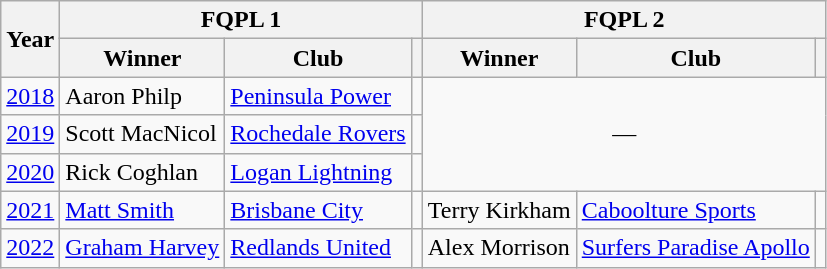<table class="wikitable sortable">
<tr>
<th rowspan="2">Year</th>
<th colspan="3">FQPL 1</th>
<th colspan="3">FQPL 2</th>
</tr>
<tr>
<th>Winner</th>
<th>Club</th>
<th></th>
<th>Winner</th>
<th>Club</th>
<th></th>
</tr>
<tr>
<td><a href='#'>2018</a></td>
<td> Aaron Philp</td>
<td><a href='#'>Peninsula Power</a></td>
<td></td>
<td align="center" colspan="3" rowspan="3">—</td>
</tr>
<tr>
<td><a href='#'>2019</a></td>
<td> Scott MacNicol</td>
<td><a href='#'>Rochedale Rovers</a></td>
<td></td>
</tr>
<tr>
<td><a href='#'>2020</a></td>
<td> Rick Coghlan</td>
<td><a href='#'>Logan Lightning</a></td>
<td></td>
</tr>
<tr>
<td><a href='#'>2021</a></td>
<td> <a href='#'>Matt Smith</a></td>
<td><a href='#'>Brisbane City</a></td>
<td></td>
<td> Terry Kirkham</td>
<td><a href='#'>Caboolture Sports</a></td>
<td></td>
</tr>
<tr>
<td><a href='#'>2022</a></td>
<td> <a href='#'>Graham Harvey</a></td>
<td><a href='#'>Redlands United</a></td>
<td></td>
<td>Alex Morrison</td>
<td><a href='#'>Surfers Paradise Apollo</a></td>
<td></td>
</tr>
</table>
